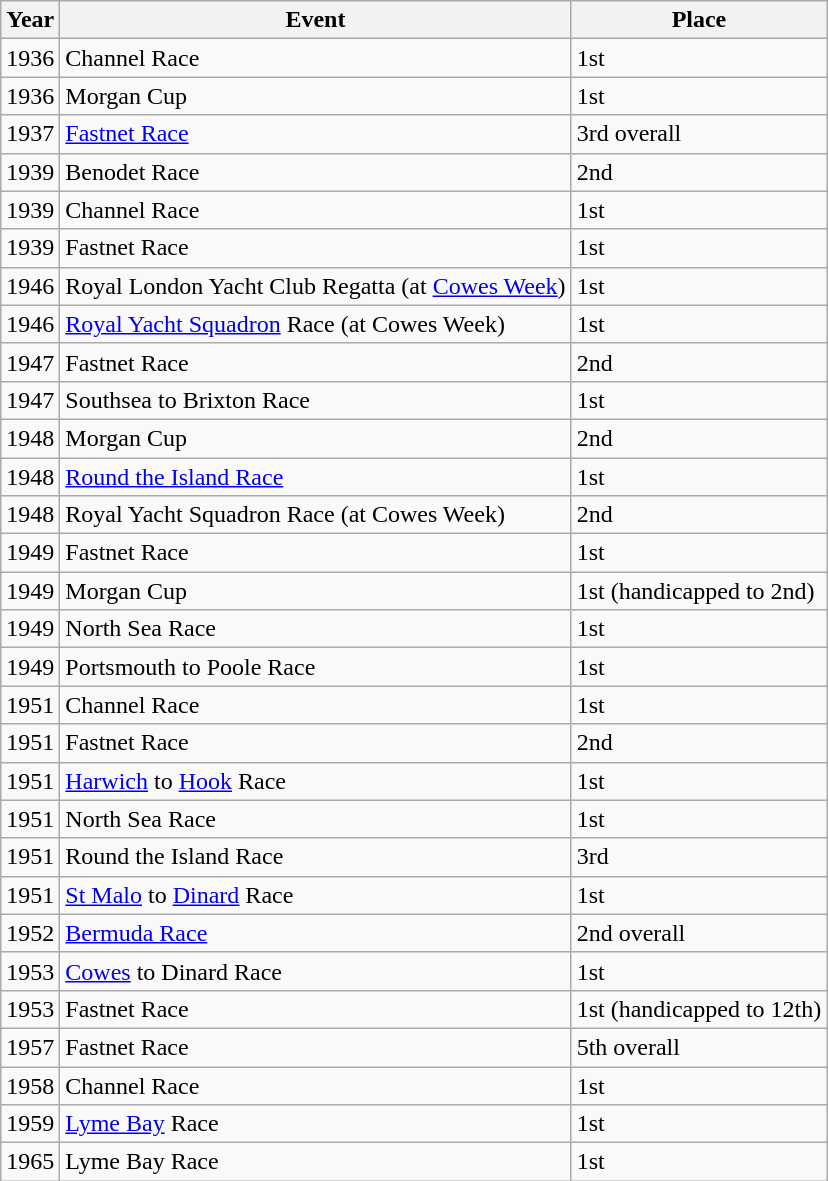<table class="wikitable collapsible sortable">
<tr>
<th>Year</th>
<th>Event</th>
<th>Place</th>
</tr>
<tr>
<td>1936</td>
<td>Channel Race</td>
<td>1st</td>
</tr>
<tr>
<td>1936</td>
<td>Morgan Cup</td>
<td>1st</td>
</tr>
<tr>
<td>1937</td>
<td><a href='#'>Fastnet Race</a></td>
<td>3rd overall</td>
</tr>
<tr>
<td>1939</td>
<td>Benodet Race</td>
<td>2nd</td>
</tr>
<tr>
<td>1939</td>
<td>Channel Race</td>
<td>1st</td>
</tr>
<tr>
<td>1939</td>
<td>Fastnet Race</td>
<td>1st</td>
</tr>
<tr>
<td>1946</td>
<td>Royal London Yacht Club Regatta (at <a href='#'>Cowes Week</a>)</td>
<td>1st</td>
</tr>
<tr>
<td>1946</td>
<td><a href='#'>Royal Yacht Squadron</a> Race (at Cowes Week)</td>
<td>1st</td>
</tr>
<tr>
<td>1947</td>
<td>Fastnet Race</td>
<td>2nd</td>
</tr>
<tr>
<td>1947</td>
<td>Southsea to Brixton Race</td>
<td>1st</td>
</tr>
<tr>
<td>1948</td>
<td>Morgan Cup</td>
<td>2nd</td>
</tr>
<tr>
<td>1948</td>
<td><a href='#'>Round the Island Race</a></td>
<td>1st</td>
</tr>
<tr>
<td>1948</td>
<td>Royal Yacht Squadron Race (at Cowes Week)</td>
<td>2nd</td>
</tr>
<tr>
<td>1949</td>
<td>Fastnet Race</td>
<td>1st</td>
</tr>
<tr>
<td>1949</td>
<td>Morgan Cup</td>
<td>1st (handicapped to 2nd)</td>
</tr>
<tr>
<td>1949</td>
<td>North Sea Race</td>
<td>1st</td>
</tr>
<tr>
<td>1949</td>
<td>Portsmouth to Poole Race</td>
<td>1st</td>
</tr>
<tr>
<td>1951</td>
<td>Channel Race</td>
<td>1st</td>
</tr>
<tr>
<td>1951</td>
<td>Fastnet Race</td>
<td>2nd</td>
</tr>
<tr>
<td>1951</td>
<td><a href='#'>Harwich</a> to <a href='#'>Hook</a> Race</td>
<td>1st</td>
</tr>
<tr>
<td>1951</td>
<td>North Sea Race</td>
<td>1st</td>
</tr>
<tr>
<td>1951</td>
<td>Round the Island Race</td>
<td>3rd</td>
</tr>
<tr>
<td>1951</td>
<td><a href='#'>St Malo</a> to <a href='#'>Dinard</a> Race</td>
<td>1st</td>
</tr>
<tr>
<td>1952</td>
<td><a href='#'>Bermuda Race</a></td>
<td>2nd overall</td>
</tr>
<tr>
<td>1953</td>
<td><a href='#'>Cowes</a> to Dinard Race</td>
<td>1st</td>
</tr>
<tr>
<td>1953</td>
<td>Fastnet Race</td>
<td>1st (handicapped to 12th)</td>
</tr>
<tr>
<td>1957</td>
<td>Fastnet Race</td>
<td>5th overall</td>
</tr>
<tr>
<td>1958</td>
<td>Channel Race</td>
<td>1st</td>
</tr>
<tr>
<td>1959</td>
<td><a href='#'>Lyme Bay</a> Race</td>
<td>1st</td>
</tr>
<tr>
<td>1965</td>
<td>Lyme Bay Race</td>
<td>1st</td>
</tr>
</table>
